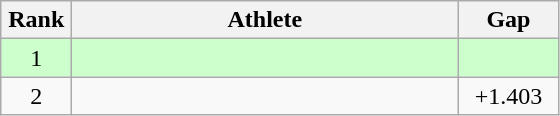<table class=wikitable style="text-align:center">
<tr>
<th width=40>Rank</th>
<th width=250>Athlete</th>
<th width=60>Gap</th>
</tr>
<tr bgcolor="ccffcc">
<td>1</td>
<td align=left></td>
<td></td>
</tr>
<tr>
<td>2</td>
<td align=left></td>
<td>+1.403</td>
</tr>
</table>
